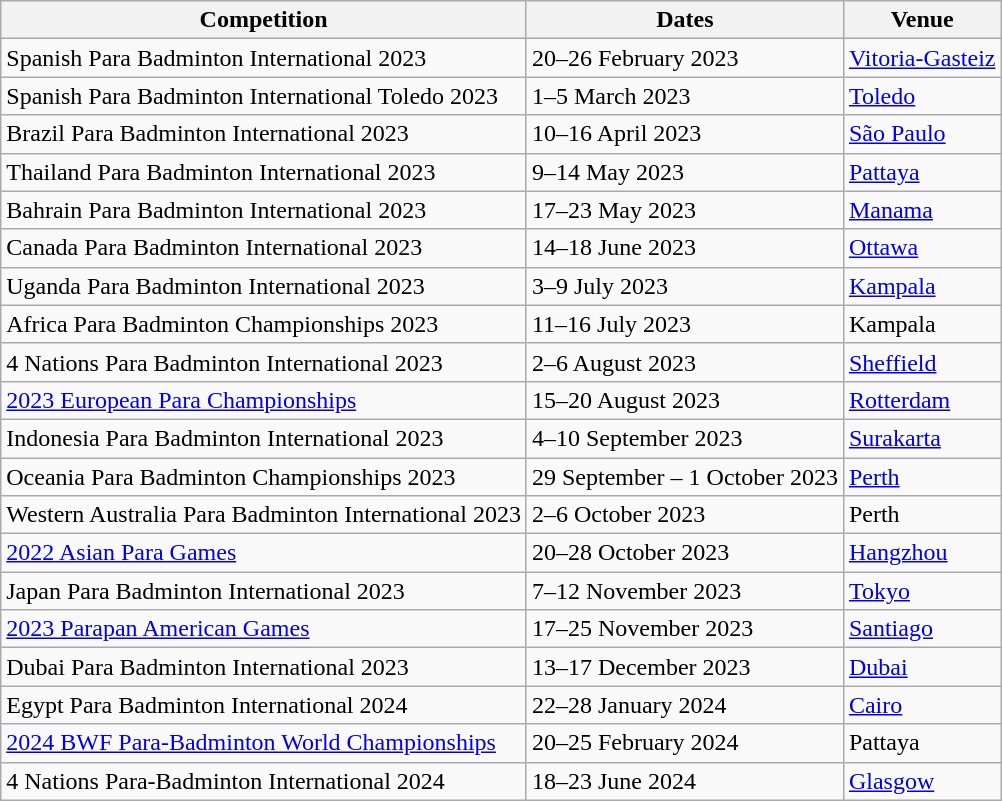<table class=wikitable>
<tr>
<th>Competition</th>
<th>Dates</th>
<th>Venue</th>
</tr>
<tr>
<td>Spanish Para Badminton International 2023</td>
<td>20–26 February 2023</td>
<td> <a href='#'>Vitoria-Gasteiz</a></td>
</tr>
<tr>
<td>Spanish Para Badminton International Toledo 2023</td>
<td>1–5 March 2023</td>
<td> <a href='#'>Toledo</a></td>
</tr>
<tr>
<td>Brazil Para Badminton International 2023</td>
<td>10–16 April 2023</td>
<td> <a href='#'>São Paulo</a></td>
</tr>
<tr>
<td>Thailand Para Badminton International 2023</td>
<td>9–14 May 2023</td>
<td> <a href='#'>Pattaya</a></td>
</tr>
<tr>
<td>Bahrain Para Badminton International 2023</td>
<td>17–23 May 2023</td>
<td> <a href='#'>Manama</a></td>
</tr>
<tr>
<td>Canada Para Badminton International 2023</td>
<td>14–18 June 2023</td>
<td> <a href='#'>Ottawa</a></td>
</tr>
<tr>
<td>Uganda Para Badminton International 2023</td>
<td>3–9 July 2023</td>
<td> <a href='#'>Kampala</a></td>
</tr>
<tr>
<td>Africa Para Badminton Championships 2023</td>
<td>11–16 July 2023</td>
<td> Kampala</td>
</tr>
<tr>
<td>4 Nations Para Badminton International 2023</td>
<td>2–6 August 2023</td>
<td> <a href='#'>Sheffield</a></td>
</tr>
<tr>
<td><a href='#'>2023 European Para Championships</a></td>
<td>15–20 August 2023</td>
<td> <a href='#'>Rotterdam</a></td>
</tr>
<tr>
<td>Indonesia Para Badminton International 2023</td>
<td>4–10 September 2023</td>
<td> <a href='#'>Surakarta</a></td>
</tr>
<tr>
<td>Oceania Para Badminton Championships 2023</td>
<td>29 September – 1 October 2023</td>
<td> <a href='#'>Perth</a></td>
</tr>
<tr>
<td>Western Australia Para Badminton International 2023</td>
<td>2–6 October 2023</td>
<td> Perth</td>
</tr>
<tr>
<td><a href='#'>2022 Asian Para Games</a></td>
<td>20–28 October 2023</td>
<td> <a href='#'>Hangzhou</a></td>
</tr>
<tr>
<td>Japan Para Badminton International 2023</td>
<td>7–12 November 2023</td>
<td> <a href='#'>Tokyo</a></td>
</tr>
<tr>
<td><a href='#'>2023 Parapan American Games</a></td>
<td>17–25 November 2023</td>
<td> <a href='#'>Santiago</a></td>
</tr>
<tr>
<td>Dubai Para Badminton International 2023</td>
<td>13–17 December 2023</td>
<td> <a href='#'>Dubai</a></td>
</tr>
<tr>
<td>Egypt Para Badminton International 2024</td>
<td>22–28 January 2024</td>
<td> <a href='#'>Cairo</a></td>
</tr>
<tr>
<td><a href='#'>2024 BWF Para-Badminton World Championships</a></td>
<td>20–25 February 2024</td>
<td> Pattaya</td>
</tr>
<tr>
<td>4 Nations Para-Badminton International 2024</td>
<td>18–23 June 2024</td>
<td> <a href='#'>Glasgow</a></td>
</tr>
</table>
